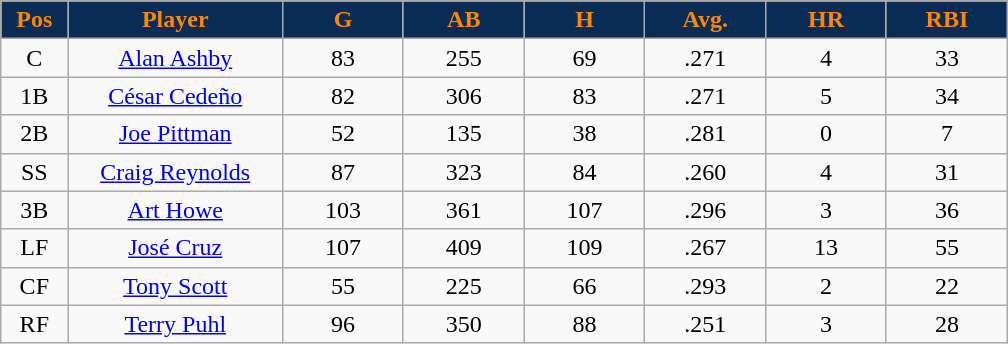<table class="wikitable sortable">
<tr>
<th style="background:#092c57;color:#FF8800;" width="5%">Pos</th>
<th style="background:#092c57;color:#FF8800;" width="16%">Player</th>
<th style="background:#092c57;color:#FF8800;" width="9%">G</th>
<th style="background:#092c57;color:#FF8800;" width="9%">AB</th>
<th style="background:#092c57;color:#FF8800;" width="9%">H</th>
<th style="background:#092c57;color:#FF8800;" width="9%">Avg.</th>
<th style="background:#092c57;color:#FF8800;" width="9%">HR</th>
<th style="background:#092c57;color:#FF8800;" width="9%">RBI</th>
</tr>
<tr align="center">
<td>C</td>
<td><a href='#'>Alan Ashby</a></td>
<td>83</td>
<td>255</td>
<td>69</td>
<td>.271</td>
<td>4</td>
<td>33</td>
</tr>
<tr align=center>
<td>1B</td>
<td><a href='#'>César Cedeño</a></td>
<td>82</td>
<td>306</td>
<td>83</td>
<td>.271</td>
<td>5</td>
<td>34</td>
</tr>
<tr align=center>
<td>2B</td>
<td><a href='#'>Joe Pittman</a></td>
<td>52</td>
<td>135</td>
<td>38</td>
<td>.281</td>
<td>0</td>
<td>7</td>
</tr>
<tr align=center>
<td>SS</td>
<td><a href='#'>Craig Reynolds</a></td>
<td>87</td>
<td>323</td>
<td>84</td>
<td>.260</td>
<td>4</td>
<td>31</td>
</tr>
<tr align=center>
<td>3B</td>
<td><a href='#'>Art Howe</a></td>
<td>103</td>
<td>361</td>
<td>107</td>
<td>.296</td>
<td>3</td>
<td>36</td>
</tr>
<tr align=center>
<td>LF</td>
<td><a href='#'>José Cruz</a></td>
<td>107</td>
<td>409</td>
<td>109</td>
<td>.267</td>
<td>13</td>
<td>55</td>
</tr>
<tr align=center>
<td>CF</td>
<td><a href='#'>Tony Scott</a></td>
<td>55</td>
<td>225</td>
<td>66</td>
<td>.293</td>
<td>2</td>
<td>22</td>
</tr>
<tr align="center">
<td>RF</td>
<td><a href='#'>Terry Puhl</a></td>
<td>96</td>
<td>350</td>
<td>88</td>
<td>.251</td>
<td>3</td>
<td>28</td>
</tr>
</table>
